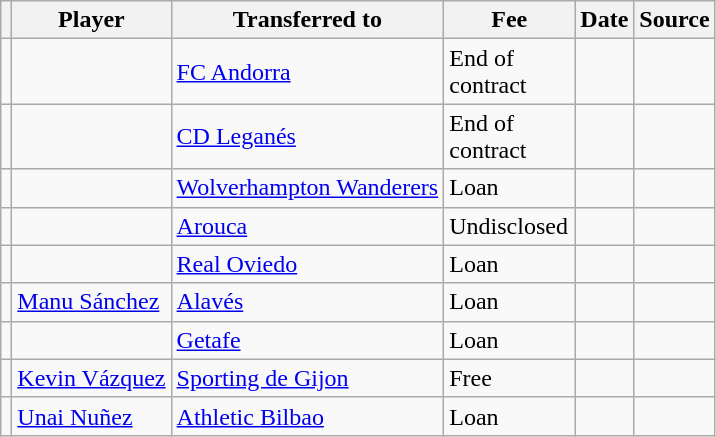<table class="wikitable plainrowheaders sortable">
<tr>
<th></th>
<th scope="col">Player</th>
<th>Transferred to</th>
<th style="width: 80px;">Fee</th>
<th scope="col">Date</th>
<th scope="col">Source</th>
</tr>
<tr>
<td align="center"></td>
<td></td>
<td> <a href='#'>FC Andorra</a></td>
<td>End of contract</td>
<td></td>
<td></td>
</tr>
<tr>
<td align="center"></td>
<td></td>
<td> <a href='#'>CD Leganés</a></td>
<td>End of contract</td>
<td></td>
<td></td>
</tr>
<tr>
<td align="center"></td>
<td></td>
<td> <a href='#'>Wolverhampton Wanderers</a></td>
<td>Loan</td>
<td></td>
<td></td>
</tr>
<tr>
<td align="center"></td>
<td> </td>
<td> <a href='#'>Arouca</a></td>
<td>Undisclosed</td>
<td></td>
<td></td>
</tr>
<tr>
<td align="center"></td>
<td> </td>
<td> <a href='#'>Real Oviedo</a></td>
<td>Loan</td>
<td></td>
<td></td>
</tr>
<tr>
<td align="center"></td>
<td> <a href='#'>Manu Sánchez</a></td>
<td> <a href='#'>Alavés</a></td>
<td>Loan</td>
<td></td>
<td></td>
</tr>
<tr>
<td align="center"></td>
<td></td>
<td> <a href='#'>Getafe</a></td>
<td>Loan</td>
<td></td>
<td></td>
</tr>
<tr>
<td align="center"></td>
<td> <a href='#'>Kevin Vázquez</a></td>
<td> <a href='#'>Sporting de Gijon</a></td>
<td>Free</td>
<td></td>
<td></td>
</tr>
<tr>
<td align="center"></td>
<td> <a href='#'>Unai Nuñez</a></td>
<td> <a href='#'>Athletic Bilbao</a></td>
<td>Loan</td>
<td></td>
<td></td>
</tr>
</table>
